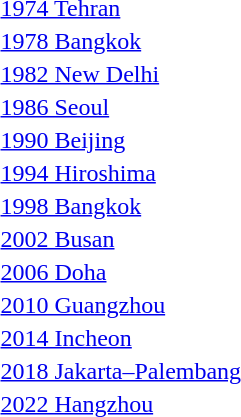<table>
<tr>
<td><a href='#'>1974 Tehran</a></td>
<td></td>
<td></td>
<td></td>
</tr>
<tr>
<td><a href='#'>1978 Bangkok</a></td>
<td></td>
<td></td>
<td></td>
</tr>
<tr>
<td><a href='#'>1982 New Delhi</a></td>
<td></td>
<td></td>
<td></td>
</tr>
<tr>
<td><a href='#'>1986 Seoul</a></td>
<td></td>
<td></td>
<td></td>
</tr>
<tr>
<td><a href='#'>1990 Beijing</a></td>
<td></td>
<td></td>
<td></td>
</tr>
<tr>
<td><a href='#'>1994 Hiroshima</a></td>
<td></td>
<td></td>
<td></td>
</tr>
<tr>
<td rowspan=2><a href='#'>1998 Bangkok</a></td>
<td rowspan=2></td>
<td rowspan=2></td>
<td></td>
</tr>
<tr>
<td></td>
</tr>
<tr>
<td><a href='#'>2002 Busan</a></td>
<td></td>
<td></td>
<td></td>
</tr>
<tr>
<td><a href='#'>2006 Doha</a></td>
<td></td>
<td></td>
<td></td>
</tr>
<tr>
<td><a href='#'>2010 Guangzhou</a></td>
<td></td>
<td></td>
<td></td>
</tr>
<tr>
<td><a href='#'>2014 Incheon</a></td>
<td></td>
<td></td>
<td></td>
</tr>
<tr>
<td><a href='#'>2018 Jakarta–Palembang</a></td>
<td></td>
<td></td>
<td></td>
</tr>
<tr>
<td><a href='#'>2022 Hangzhou</a></td>
<td></td>
<td></td>
<td></td>
</tr>
</table>
